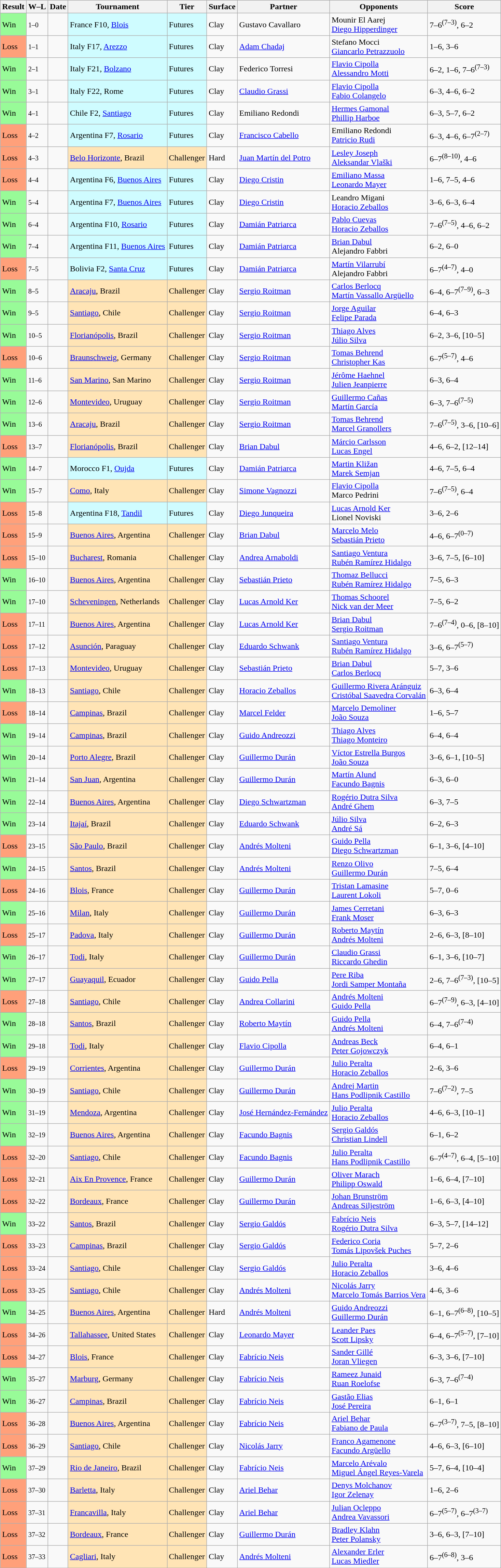<table class="sortable wikitable">
<tr>
<th>Result</th>
<th class="unsortable">W–L</th>
<th>Date</th>
<th>Tournament</th>
<th>Tier</th>
<th>Surface</th>
<th>Partner</th>
<th>Opponents</th>
<th class="unsortable">Score</th>
</tr>
<tr>
<td bgcolor=98FB98>Win</td>
<td><small>1–0</small></td>
<td></td>
<td style="background:#cffcff;">France F10, <a href='#'>Blois</a></td>
<td style="background:#cffcff;">Futures</td>
<td>Clay</td>
<td> Gustavo Cavallaro</td>
<td> Mounir El Aarej <br>  <a href='#'>Diego Hipperdinger</a></td>
<td>7–6<sup>(7–3)</sup>, 6–2</td>
</tr>
<tr>
<td bgcolor=FFA07A>Loss</td>
<td><small>1–1</small></td>
<td></td>
<td style="background:#cffcff;">Italy F17, <a href='#'>Arezzo</a></td>
<td style="background:#cffcff;">Futures</td>
<td>Clay</td>
<td> <a href='#'>Adam Chadaj</a></td>
<td> Stefano Mocci <br>  <a href='#'>Giancarlo Petrazzuolo</a></td>
<td>1–6, 3–6</td>
</tr>
<tr>
<td bgcolor=98FB98>Win</td>
<td><small>2–1</small></td>
<td></td>
<td style="background:#cffcff;">Italy F21, <a href='#'>Bolzano</a></td>
<td style="background:#cffcff;">Futures</td>
<td>Clay</td>
<td> Federico Torresi</td>
<td> <a href='#'>Flavio Cipolla</a> <br>  <a href='#'>Alessandro Motti</a></td>
<td>6–2, 1–6, 7–6<sup>(7–3)</sup></td>
</tr>
<tr>
<td bgcolor=98FB98>Win</td>
<td><small>3–1</small></td>
<td></td>
<td style="background:#cffcff;">Italy F22, Rome</td>
<td style="background:#cffcff;">Futures</td>
<td>Clay</td>
<td> <a href='#'>Claudio Grassi</a></td>
<td> <a href='#'>Flavio Cipolla</a> <br>  <a href='#'>Fabio Colangelo</a></td>
<td>6–3, 4–6, 6–2</td>
</tr>
<tr>
<td bgcolor=98FB98>Win</td>
<td><small>4–1</small></td>
<td></td>
<td style="background:#cffcff;">Chile F2, <a href='#'>Santiago</a></td>
<td style="background:#cffcff;">Futures</td>
<td>Clay</td>
<td> Emiliano Redondi</td>
<td> <a href='#'>Hermes Gamonal</a> <br>  <a href='#'>Phillip Harboe</a></td>
<td>6–3, 5–7, 6–2</td>
</tr>
<tr>
<td bgcolor=FFA07A>Loss</td>
<td><small>4–2</small></td>
<td></td>
<td style="background:#cffcff;">Argentina F7, <a href='#'>Rosario</a></td>
<td style="background:#cffcff;">Futures</td>
<td>Clay</td>
<td> <a href='#'>Francisco Cabello</a></td>
<td> Emiliano Redondi <br>  <a href='#'>Patricio Rudi</a></td>
<td>6–3, 4–6, 6–7<sup>(2–7)</sup></td>
</tr>
<tr>
<td bgcolor=FFA07A>Loss</td>
<td><small>4–3</small></td>
<td></td>
<td style="background:moccasin;"><a href='#'>Belo Horizonte</a>, Brazil</td>
<td style="background:moccasin;">Challenger</td>
<td>Hard</td>
<td> <a href='#'>Juan Martín del Potro</a></td>
<td> <a href='#'>Lesley Joseph</a> <br>  <a href='#'>Aleksandar Vlaški</a></td>
<td>6–7<sup>(8–10)</sup>, 4–6</td>
</tr>
<tr>
<td bgcolor=FFA07A>Loss</td>
<td><small>4–4</small></td>
<td></td>
<td style="background:#cffcff;">Argentina F6, <a href='#'>Buenos Aires</a></td>
<td style="background:#cffcff;">Futures</td>
<td>Clay</td>
<td> <a href='#'>Diego Cristin</a></td>
<td> <a href='#'>Emiliano Massa</a> <br>  <a href='#'>Leonardo Mayer</a></td>
<td>1–6, 7–5, 4–6</td>
</tr>
<tr>
<td bgcolor=98FB98>Win</td>
<td><small>5–4</small></td>
<td></td>
<td style="background:#cffcff;">Argentina F7, <a href='#'>Buenos Aires</a></td>
<td style="background:#cffcff;">Futures</td>
<td>Clay</td>
<td> <a href='#'>Diego Cristin</a></td>
<td> Leandro Migani <br>  <a href='#'>Horacio Zeballos</a></td>
<td>3–6, 6–3, 6–4</td>
</tr>
<tr>
<td bgcolor=98FB98>Win</td>
<td><small>6–4</small></td>
<td></td>
<td style="background:#cffcff;">Argentina F10, <a href='#'>Rosario</a></td>
<td style="background:#cffcff;">Futures</td>
<td>Clay</td>
<td> <a href='#'>Damián Patriarca</a></td>
<td> <a href='#'>Pablo Cuevas</a> <br>  <a href='#'>Horacio Zeballos</a></td>
<td>7–6<sup>(7–5)</sup>, 4–6, 6–2</td>
</tr>
<tr>
<td bgcolor=98FB98>Win</td>
<td><small>7–4</small></td>
<td></td>
<td style="background:#cffcff;">Argentina F11, <a href='#'>Buenos Aires</a></td>
<td style="background:#cffcff;">Futures</td>
<td>Clay</td>
<td> <a href='#'>Damián Patriarca</a></td>
<td> <a href='#'>Brian Dabul</a> <br>  Alejandro Fabbri</td>
<td>6–2, 6–0</td>
</tr>
<tr>
<td bgcolor=FFA07A>Loss</td>
<td><small>7–5</small></td>
<td></td>
<td style="background:#cffcff;">Bolivia F2, <a href='#'>Santa Cruz</a></td>
<td style="background:#cffcff;">Futures</td>
<td>Clay</td>
<td> <a href='#'>Damián Patriarca</a></td>
<td> <a href='#'>Martín Vilarrubí</a> <br>  Alejandro Fabbri</td>
<td>6–7<sup>(4–7)</sup>, 4–0</td>
</tr>
<tr>
<td bgcolor=98FB98>Win</td>
<td><small>8–5</small></td>
<td></td>
<td style="background:moccasin;"><a href='#'>Aracaju</a>, Brazil</td>
<td style="background:moccasin;">Challenger</td>
<td>Clay</td>
<td> <a href='#'>Sergio Roitman</a></td>
<td> <a href='#'>Carlos Berlocq</a> <br>  <a href='#'>Martín Vassallo Argüello</a></td>
<td>6–4, 6–7<sup>(7–9)</sup>, 6–3</td>
</tr>
<tr>
<td bgcolor=98FB98>Win</td>
<td><small>9–5</small></td>
<td></td>
<td style="background:moccasin;"><a href='#'>Santiago</a>, Chile</td>
<td style="background:moccasin;">Challenger</td>
<td>Clay</td>
<td> <a href='#'>Sergio Roitman</a></td>
<td> <a href='#'>Jorge Aguilar</a> <br>  <a href='#'>Felipe Parada</a></td>
<td>6–4, 6–3</td>
</tr>
<tr>
<td bgcolor=98FB98>Win</td>
<td><small>10–5</small></td>
<td></td>
<td style="background:moccasin;"><a href='#'>Florianópolis</a>, Brazil</td>
<td style="background:moccasin;">Challenger</td>
<td>Clay</td>
<td> <a href='#'>Sergio Roitman</a></td>
<td> <a href='#'>Thiago Alves</a> <br>  <a href='#'>Júlio Silva</a></td>
<td>6–2, 3–6, [10–5]</td>
</tr>
<tr>
<td bgcolor=FFA07A>Loss</td>
<td><small>10–6</small></td>
<td></td>
<td style="background:moccasin;"><a href='#'>Braunschweig</a>, Germany</td>
<td style="background:moccasin;">Challenger</td>
<td>Clay</td>
<td> <a href='#'>Sergio Roitman</a></td>
<td> <a href='#'>Tomas Behrend</a> <br>  <a href='#'>Christopher Kas</a></td>
<td>6–7<sup>(5–7)</sup>, 4–6</td>
</tr>
<tr>
<td bgcolor=98FB98>Win</td>
<td><small>11–6</small></td>
<td></td>
<td style="background:moccasin;"><a href='#'>San Marino</a>, San Marino</td>
<td style="background:moccasin;">Challenger</td>
<td>Clay</td>
<td> <a href='#'>Sergio Roitman</a></td>
<td> <a href='#'>Jérôme Haehnel</a> <br>  <a href='#'>Julien Jeanpierre</a></td>
<td>6–3, 6–4</td>
</tr>
<tr>
<td bgcolor=98FB98>Win</td>
<td><small>12–6</small></td>
<td></td>
<td style="background:moccasin;"><a href='#'>Montevideo</a>, Uruguay</td>
<td style="background:moccasin;">Challenger</td>
<td>Clay</td>
<td> <a href='#'>Sergio Roitman</a></td>
<td> <a href='#'>Guillermo Cañas</a> <br>  <a href='#'>Martín García</a></td>
<td>6–3, 7–6<sup>(7–5)</sup></td>
</tr>
<tr>
<td bgcolor=98FB98>Win</td>
<td><small>13–6</small></td>
<td></td>
<td style="background:moccasin;"><a href='#'>Aracaju</a>, Brazil</td>
<td style="background:moccasin;">Challenger</td>
<td>Clay</td>
<td> <a href='#'>Sergio Roitman</a></td>
<td> <a href='#'>Tomas Behrend</a> <br>  <a href='#'>Marcel Granollers</a></td>
<td>7–6<sup>(7–5)</sup>, 3–6, [10–6]</td>
</tr>
<tr>
<td bgcolor=FFA07A>Loss</td>
<td><small>13–7</small></td>
<td></td>
<td style="background:moccasin;"><a href='#'>Florianópolis</a>, Brazil</td>
<td style="background:moccasin;">Challenger</td>
<td>Clay</td>
<td> <a href='#'>Brian Dabul</a></td>
<td> <a href='#'>Márcio Carlsson</a> <br>  <a href='#'>Lucas Engel</a></td>
<td>4–6, 6–2, [12–14]</td>
</tr>
<tr>
<td bgcolor=98FB98>Win</td>
<td><small>14–7</small></td>
<td></td>
<td style="background:#cffcff;">Morocco F1, <a href='#'>Oujda</a></td>
<td style="background:#cffcff;">Futures</td>
<td>Clay</td>
<td> <a href='#'>Damián Patriarca</a></td>
<td> <a href='#'>Martin Kližan</a> <br>  <a href='#'>Marek Semjan</a></td>
<td>4–6, 7–5, 6–4</td>
</tr>
<tr>
<td bgcolor=98FB98>Win</td>
<td><small>15–7</small></td>
<td></td>
<td style="background:moccasin;"><a href='#'>Como</a>, Italy</td>
<td style="background:moccasin;">Challenger</td>
<td>Clay</td>
<td> <a href='#'>Simone Vagnozzi</a></td>
<td> <a href='#'>Flavio Cipolla</a> <br>  Marco Pedrini</td>
<td>7–6<sup>(7–5)</sup>, 6–4</td>
</tr>
<tr>
<td bgcolor=FFA07A>Loss</td>
<td><small>15–8</small></td>
<td></td>
<td style="background:#cffcff;">Argentina F18, <a href='#'>Tandil</a></td>
<td style="background:#cffcff;">Futures</td>
<td>Clay</td>
<td> <a href='#'>Diego Junqueira</a></td>
<td> <a href='#'>Lucas Arnold Ker</a> <br>  Lionel Noviski</td>
<td>3–6, 2–6</td>
</tr>
<tr>
<td bgcolor=FFA07A>Loss</td>
<td><small>15–9</small></td>
<td></td>
<td style="background:moccasin;"><a href='#'>Buenos Aires</a>, Argentina</td>
<td style="background:moccasin;">Challenger</td>
<td>Clay</td>
<td> <a href='#'>Brian Dabul</a></td>
<td> <a href='#'>Marcelo Melo</a> <br>  <a href='#'>Sebastián Prieto</a></td>
<td>4–6, 6–7<sup>(0–7)</sup></td>
</tr>
<tr>
<td bgcolor=FFA07A>Loss</td>
<td><small>15–10</small></td>
<td></td>
<td style="background:moccasin;"><a href='#'>Bucharest</a>, Romania</td>
<td style="background:moccasin;">Challenger</td>
<td>Clay</td>
<td> <a href='#'>Andrea Arnaboldi</a></td>
<td> <a href='#'>Santiago Ventura</a> <br>  <a href='#'>Rubén Ramírez Hidalgo</a></td>
<td>3–6, 7–5, [6–10]</td>
</tr>
<tr>
<td bgcolor=98FB98>Win</td>
<td><small>16–10</small></td>
<td></td>
<td style="background:moccasin;"><a href='#'>Buenos Aires</a>, Argentina</td>
<td style="background:moccasin;">Challenger</td>
<td>Clay</td>
<td> <a href='#'>Sebastián Prieto</a></td>
<td> <a href='#'>Thomaz Bellucci</a> <br>  <a href='#'>Rubén Ramírez Hidalgo</a></td>
<td>7–5, 6–3</td>
</tr>
<tr>
<td bgcolor=98FB98>Win</td>
<td><small>17–10</small></td>
<td></td>
<td style="background:moccasin;"><a href='#'>Scheveningen</a>, Netherlands</td>
<td style="background:moccasin;">Challenger</td>
<td>Clay</td>
<td> <a href='#'>Lucas Arnold Ker</a></td>
<td> <a href='#'>Thomas Schoorel</a> <br>  <a href='#'>Nick van der Meer</a></td>
<td>7–5, 6–2</td>
</tr>
<tr>
<td bgcolor=FFA07A>Loss</td>
<td><small>17–11</small></td>
<td></td>
<td style="background:moccasin;"><a href='#'>Buenos Aires</a>, Argentina</td>
<td style="background:moccasin;">Challenger</td>
<td>Clay</td>
<td> <a href='#'>Lucas Arnold Ker</a></td>
<td> <a href='#'>Brian Dabul</a> <br>  <a href='#'>Sergio Roitman</a></td>
<td>7–6<sup>(7–4)</sup>, 0–6, [8–10]</td>
</tr>
<tr>
<td bgcolor=FFA07A>Loss</td>
<td><small>17–12</small></td>
<td></td>
<td style="background:moccasin;"><a href='#'>Asunción</a>, Paraguay</td>
<td style="background:moccasin;">Challenger</td>
<td>Clay</td>
<td> <a href='#'>Eduardo Schwank</a></td>
<td> <a href='#'>Santiago Ventura</a> <br>  <a href='#'>Rubén Ramírez Hidalgo</a></td>
<td>3–6, 6–7<sup>(5–7)</sup></td>
</tr>
<tr>
<td bgcolor=FFA07A>Loss</td>
<td><small>17–13</small></td>
<td></td>
<td style="background:moccasin;"><a href='#'>Montevideo</a>, Uruguay</td>
<td style="background:moccasin;">Challenger</td>
<td>Clay</td>
<td> <a href='#'>Sebastián Prieto</a></td>
<td> <a href='#'>Brian Dabul</a> <br>  <a href='#'>Carlos Berlocq</a></td>
<td>5–7, 3–6</td>
</tr>
<tr>
<td bgcolor=98FB98>Win</td>
<td><small>18–13</small></td>
<td></td>
<td style="background:moccasin;"><a href='#'>Santiago</a>, Chile</td>
<td style="background:moccasin;">Challenger</td>
<td>Clay</td>
<td> <a href='#'>Horacio Zeballos</a></td>
<td> <a href='#'>Guillermo Rivera Aránguiz</a> <br>  <a href='#'>Cristóbal Saavedra Corvalán</a></td>
<td>6–3, 6–4</td>
</tr>
<tr>
<td bgcolor=FFA07A>Loss</td>
<td><small>18–14</small></td>
<td></td>
<td style="background:moccasin;"><a href='#'>Campinas</a>, Brazil</td>
<td style="background:moccasin;">Challenger</td>
<td>Clay</td>
<td> <a href='#'>Marcel Felder</a></td>
<td> <a href='#'>Marcelo Demoliner</a> <br>  <a href='#'>João Souza</a></td>
<td>1–6, 5–7</td>
</tr>
<tr>
<td bgcolor=98FB98>Win</td>
<td><small>19–14</small></td>
<td></td>
<td style="background:moccasin;"><a href='#'>Campinas</a>, Brazil</td>
<td style="background:moccasin;">Challenger</td>
<td>Clay</td>
<td> <a href='#'>Guido Andreozzi</a></td>
<td> <a href='#'>Thiago Alves</a> <br>  <a href='#'>Thiago Monteiro</a></td>
<td>6–4, 6–4</td>
</tr>
<tr>
<td bgcolor=98FB98>Win</td>
<td><small>20–14</small></td>
<td></td>
<td style="background:moccasin;"><a href='#'>Porto Alegre</a>, Brazil</td>
<td style="background:moccasin;">Challenger</td>
<td>Clay</td>
<td> <a href='#'>Guillermo Durán</a></td>
<td> <a href='#'>Víctor Estrella Burgos</a> <br>  <a href='#'>João Souza</a></td>
<td>3–6, 6–1, [10–5]</td>
</tr>
<tr>
<td bgcolor=98FB98>Win</td>
<td><small>21–14</small></td>
<td></td>
<td style="background:moccasin;"><a href='#'>San Juan</a>, Argentina</td>
<td style="background:moccasin;">Challenger</td>
<td>Clay</td>
<td> <a href='#'>Guillermo Durán</a></td>
<td> <a href='#'>Martín Alund</a> <br>  <a href='#'>Facundo Bagnis</a></td>
<td>6–3, 6–0</td>
</tr>
<tr>
<td bgcolor=98FB98>Win</td>
<td><small>22–14</small></td>
<td></td>
<td style="background:moccasin;"><a href='#'>Buenos Aires</a>, Argentina</td>
<td style="background:moccasin;">Challenger</td>
<td>Clay</td>
<td> <a href='#'>Diego Schwartzman</a></td>
<td> <a href='#'>Rogério Dutra Silva</a> <br>  <a href='#'>André Ghem</a></td>
<td>6–3, 7–5</td>
</tr>
<tr>
<td bgcolor=98FB98>Win</td>
<td><small>23–14</small></td>
<td></td>
<td style="background:moccasin;"><a href='#'>Itajaí</a>, Brazil</td>
<td style="background:moccasin;">Challenger</td>
<td>Clay</td>
<td> <a href='#'>Eduardo Schwank</a></td>
<td> <a href='#'>Júlio Silva</a> <br>  <a href='#'>André Sá</a></td>
<td>6–2, 6–3</td>
</tr>
<tr>
<td bgcolor=FFA07A>Loss</td>
<td><small>23–15</small></td>
<td></td>
<td style="background:moccasin;"><a href='#'>São Paulo</a>, Brazil</td>
<td style="background:moccasin;">Challenger</td>
<td>Clay</td>
<td> <a href='#'>Andrés Molteni</a></td>
<td> <a href='#'>Guido Pella</a> <br>  <a href='#'>Diego Schwartzman</a></td>
<td>6–1, 3–6, [4–10]</td>
</tr>
<tr>
<td bgcolor=98FB98>Win</td>
<td><small>24–15</small></td>
<td></td>
<td style="background:moccasin;"><a href='#'>Santos</a>, Brazil</td>
<td style="background:moccasin;">Challenger</td>
<td>Clay</td>
<td> <a href='#'>Andrés Molteni</a></td>
<td> <a href='#'>Renzo Olivo</a> <br>  <a href='#'>Guillermo Durán</a></td>
<td>7–5, 6–4</td>
</tr>
<tr>
<td bgcolor=FFA07A>Loss</td>
<td><small>24–16</small></td>
<td></td>
<td style="background:moccasin;"><a href='#'>Blois</a>, France</td>
<td style="background:moccasin;">Challenger</td>
<td>Clay</td>
<td> <a href='#'>Guillermo Durán</a></td>
<td> <a href='#'>Tristan Lamasine</a> <br>  <a href='#'>Laurent Lokoli</a></td>
<td>5–7, 0–6</td>
</tr>
<tr>
<td bgcolor=98FB98>Win</td>
<td><small>25–16</small></td>
<td></td>
<td style="background:moccasin;"><a href='#'>Milan</a>, Italy</td>
<td style="background:moccasin;">Challenger</td>
<td>Clay</td>
<td> <a href='#'>Guillermo Durán</a></td>
<td> <a href='#'>James Cerretani</a> <br>  <a href='#'>Frank Moser</a></td>
<td>6–3, 6–3</td>
</tr>
<tr>
<td bgcolor=FFA07A>Loss</td>
<td><small>25–17</small></td>
<td></td>
<td style="background:moccasin;"><a href='#'>Padova</a>, Italy</td>
<td style="background:moccasin;">Challenger</td>
<td>Clay</td>
<td> <a href='#'>Guillermo Durán</a></td>
<td> <a href='#'>Roberto Maytín</a> <br>  <a href='#'>Andrés Molteni</a></td>
<td>2–6, 6–3, [8–10]</td>
</tr>
<tr>
<td bgcolor=98FB98>Win</td>
<td><small>26–17</small></td>
<td></td>
<td style="background:moccasin;"><a href='#'>Todi</a>, Italy</td>
<td style="background:moccasin;">Challenger</td>
<td>Clay</td>
<td> <a href='#'>Guillermo Durán</a></td>
<td> <a href='#'>Claudio Grassi</a> <br>  <a href='#'>Riccardo Ghedin</a></td>
<td>6–1, 3–6, [10–7]</td>
</tr>
<tr>
<td bgcolor=98FB98>Win</td>
<td><small>27–17</small></td>
<td></td>
<td style="background:moccasin;"><a href='#'>Guayaquil</a>, Ecuador</td>
<td style="background:moccasin;">Challenger</td>
<td>Clay</td>
<td> <a href='#'>Guido Pella</a></td>
<td> <a href='#'>Pere Riba</a> <br>  <a href='#'>Jordi Samper Montaña</a></td>
<td>2–6, 7–6<sup>(7–3)</sup>, [10–5]</td>
</tr>
<tr>
<td bgcolor=FFA07A>Loss</td>
<td><small>27–18</small></td>
<td></td>
<td style="background:moccasin;"><a href='#'>Santiago</a>, Chile</td>
<td style="background:moccasin;">Challenger</td>
<td>Clay</td>
<td> <a href='#'>Andrea Collarini</a></td>
<td> <a href='#'>Andrés Molteni</a> <br>  <a href='#'>Guido Pella</a></td>
<td>6–7<sup>(7–9)</sup>, 6–3, [4–10]</td>
</tr>
<tr>
<td bgcolor=98FB98>Win</td>
<td><small>28–18</small></td>
<td></td>
<td style="background:moccasin;"><a href='#'>Santos</a>, Brazil</td>
<td style="background:moccasin;">Challenger</td>
<td>Clay</td>
<td> <a href='#'>Roberto Maytín</a></td>
<td> <a href='#'>Guido Pella</a> <br>  <a href='#'>Andrés Molteni</a></td>
<td>6–4, 7–6<sup>(7–4)</sup></td>
</tr>
<tr>
<td bgcolor=98FB98>Win</td>
<td><small>29–18</small></td>
<td></td>
<td style="background:moccasin;"><a href='#'>Todi</a>, Italy</td>
<td style="background:moccasin;">Challenger</td>
<td>Clay</td>
<td> <a href='#'>Flavio Cipolla</a></td>
<td> <a href='#'>Andreas Beck</a> <br>  <a href='#'>Peter Gojowczyk</a></td>
<td>6–4, 6–1</td>
</tr>
<tr>
<td bgcolor=FFA07A>Loss</td>
<td><small>29–19</small></td>
<td></td>
<td style="background:moccasin;"><a href='#'>Corrientes</a>, Argentina</td>
<td style="background:moccasin;">Challenger</td>
<td>Clay</td>
<td> <a href='#'>Guillermo Durán</a></td>
<td> <a href='#'>Julio Peralta</a> <br>  <a href='#'>Horacio Zeballos</a></td>
<td>2–6, 3–6</td>
</tr>
<tr>
<td bgcolor=98FB98>Win</td>
<td><small>30–19</small></td>
<td></td>
<td style="background:moccasin;"><a href='#'>Santiago</a>, Chile</td>
<td style="background:moccasin;">Challenger</td>
<td>Clay</td>
<td> <a href='#'>Guillermo Durán</a></td>
<td> <a href='#'>Andrej Martin</a> <br>  <a href='#'>Hans Podlipnik Castillo</a></td>
<td>7–6<sup>(7–2)</sup>, 7–5</td>
</tr>
<tr>
<td bgcolor=98FB98>Win</td>
<td><small>31–19</small></td>
<td></td>
<td style="background:moccasin;"><a href='#'>Mendoza</a>, Argentina</td>
<td style="background:moccasin;">Challenger</td>
<td>Clay</td>
<td> <a href='#'>José Hernández-Fernández</a></td>
<td> <a href='#'>Julio Peralta</a> <br>  <a href='#'>Horacio Zeballos</a></td>
<td>4–6, 6–3, [10–1]</td>
</tr>
<tr>
<td bgcolor=98FB98>Win</td>
<td><small>32–19</small></td>
<td></td>
<td style="background:moccasin;"><a href='#'>Buenos Aires</a>, Argentina</td>
<td style="background:moccasin;">Challenger</td>
<td>Clay</td>
<td> <a href='#'>Facundo Bagnis</a></td>
<td> <a href='#'>Sergio Galdós</a> <br>  <a href='#'>Christian Lindell</a></td>
<td>6–1, 6–2</td>
</tr>
<tr>
<td bgcolor=FFA07A>Loss</td>
<td><small>32–20</small></td>
<td></td>
<td style="background:moccasin;"><a href='#'>Santiago</a>, Chile</td>
<td style="background:moccasin;">Challenger</td>
<td>Clay</td>
<td> <a href='#'>Facundo Bagnis</a></td>
<td> <a href='#'>Julio Peralta</a> <br>  <a href='#'>Hans Podlipnik Castillo</a></td>
<td>6–7<sup>(4–7)</sup>, 6–4, [5–10]</td>
</tr>
<tr>
<td bgcolor=FFA07A>Loss</td>
<td><small>32–21</small></td>
<td></td>
<td style="background:moccasin;"><a href='#'>Aix En Provence</a>, France</td>
<td style="background:moccasin;">Challenger</td>
<td>Clay</td>
<td> <a href='#'>Guillermo Durán</a></td>
<td> <a href='#'>Oliver Marach</a> <br>  <a href='#'>Philipp Oswald</a></td>
<td>1–6, 6–4, [7–10]</td>
</tr>
<tr>
<td bgcolor=FFA07A>Loss</td>
<td><small>32–22</small></td>
<td></td>
<td style="background:moccasin;"><a href='#'>Bordeaux</a>, France</td>
<td style="background:moccasin;">Challenger</td>
<td>Clay</td>
<td> <a href='#'>Guillermo Durán</a></td>
<td> <a href='#'>Johan Brunström</a> <br>  <a href='#'>Andreas Siljeström</a></td>
<td>1–6, 6–3, [4–10]</td>
</tr>
<tr>
<td bgcolor=98FB98>Win</td>
<td><small>33–22</small></td>
<td></td>
<td style="background:moccasin;"><a href='#'>Santos</a>, Brazil</td>
<td style="background:moccasin;">Challenger</td>
<td>Clay</td>
<td> <a href='#'>Sergio Galdós</a></td>
<td> <a href='#'>Fabrício Neis</a> <br>  <a href='#'>Rogério Dutra Silva</a></td>
<td>6–3, 5–7, [14–12]</td>
</tr>
<tr>
<td bgcolor=FFA07A>Loss</td>
<td><small>33–23</small></td>
<td></td>
<td style="background:moccasin;"><a href='#'>Campinas</a>, Brazil</td>
<td style="background:moccasin;">Challenger</td>
<td>Clay</td>
<td> <a href='#'>Sergio Galdós</a></td>
<td> <a href='#'>Federico Coria</a> <br>  <a href='#'>Tomás Lipovšek Puches</a></td>
<td>5–7, 2–6</td>
</tr>
<tr>
<td bgcolor=FFA07A>Loss</td>
<td><small>33–24</small></td>
<td></td>
<td style="background:moccasin;"><a href='#'>Santiago</a>, Chile</td>
<td style="background:moccasin;">Challenger</td>
<td>Clay</td>
<td> <a href='#'>Sergio Galdós</a></td>
<td> <a href='#'>Julio Peralta</a> <br>  <a href='#'>Horacio Zeballos</a></td>
<td>3–6, 4–6</td>
</tr>
<tr>
<td bgcolor=FFA07A>Loss</td>
<td><small>33–25</small></td>
<td></td>
<td style="background:moccasin;"><a href='#'>Santiago</a>, Chile</td>
<td style="background:moccasin;">Challenger</td>
<td>Clay</td>
<td> <a href='#'>Andrés Molteni</a></td>
<td> <a href='#'>Nicolás Jarry</a> <br>  <a href='#'>Marcelo Tomás Barrios Vera</a></td>
<td>4–6, 3–6</td>
</tr>
<tr>
<td bgcolor=98FB98>Win</td>
<td><small>34–25</small></td>
<td></td>
<td style="background:moccasin;"><a href='#'>Buenos Aires</a>, Argentina</td>
<td style="background:moccasin;">Challenger</td>
<td>Hard</td>
<td> <a href='#'>Andrés Molteni</a></td>
<td> <a href='#'>Guido Andreozzi</a> <br>  <a href='#'>Guillermo Durán</a></td>
<td>6–1, 6–7<sup>(6–8)</sup>, [10–5]</td>
</tr>
<tr>
<td bgcolor=FFA07A>Loss</td>
<td><small>34–26</small></td>
<td></td>
<td style="background:moccasin;"><a href='#'>Tallahassee</a>, United States</td>
<td style="background:moccasin;">Challenger</td>
<td>Clay</td>
<td> <a href='#'>Leonardo Mayer</a></td>
<td> <a href='#'>Leander Paes</a> <br>  <a href='#'>Scott Lipsky</a></td>
<td>6–4, 6–7<sup>(5–7)</sup>, [7–10]</td>
</tr>
<tr>
<td bgcolor=FFA07A>Loss</td>
<td><small>34–27</small></td>
<td></td>
<td style="background:moccasin;"><a href='#'>Blois</a>, France</td>
<td style="background:moccasin;">Challenger</td>
<td>Clay</td>
<td> <a href='#'>Fabrício Neis</a></td>
<td> <a href='#'>Sander Gillé</a> <br>  <a href='#'>Joran Vliegen</a></td>
<td>6–3, 3–6, [7–10]</td>
</tr>
<tr>
<td bgcolor=98FB98>Win</td>
<td><small>35–27</small></td>
<td></td>
<td style="background:moccasin;"><a href='#'>Marburg</a>, Germany</td>
<td style="background:moccasin;">Challenger</td>
<td>Clay</td>
<td> <a href='#'>Fabrício Neis</a></td>
<td> <a href='#'>Rameez Junaid</a> <br>  <a href='#'>Ruan Roelofse</a></td>
<td>6–3, 7–6<sup>(7–4)</sup></td>
</tr>
<tr>
<td bgcolor=98FB98>Win</td>
<td><small>36–27</small></td>
<td></td>
<td style="background:moccasin;"><a href='#'>Campinas</a>, Brazil</td>
<td style="background:moccasin;">Challenger</td>
<td>Clay</td>
<td> <a href='#'>Fabrício Neis</a></td>
<td> <a href='#'>Gastão Elias</a> <br>  <a href='#'>José Pereira</a></td>
<td>6–1, 6–1</td>
</tr>
<tr>
<td bgcolor=FFA07A>Loss</td>
<td><small>36–28</small></td>
<td></td>
<td style="background:moccasin;"><a href='#'>Buenos Aires</a>, Argentina</td>
<td style="background:moccasin;">Challenger</td>
<td>Clay</td>
<td> <a href='#'>Fabrício Neis</a></td>
<td> <a href='#'>Ariel Behar</a> <br>  <a href='#'>Fabiano de Paula</a></td>
<td>6–7<sup>(3–7)</sup>, 7–5, [8–10]</td>
</tr>
<tr>
<td bgcolor=FFA07A>Loss</td>
<td><small>36–29</small></td>
<td></td>
<td style="background:moccasin;"><a href='#'>Santiago</a>, Chile</td>
<td style="background:moccasin;">Challenger</td>
<td>Clay</td>
<td> <a href='#'>Nicolás Jarry</a></td>
<td> <a href='#'>Franco Agamenone</a> <br>  <a href='#'>Facundo Argüello</a></td>
<td>4–6, 6–3, [6–10]</td>
</tr>
<tr>
<td bgcolor=98FB98>Win</td>
<td><small>37–29</small></td>
<td></td>
<td style="background:moccasin;"><a href='#'>Rio de Janeiro</a>, Brazil</td>
<td style="background:moccasin;">Challenger</td>
<td>Clay</td>
<td> <a href='#'>Fabrício Neis</a></td>
<td> <a href='#'>Marcelo Arévalo</a> <br>  <a href='#'>Miguel Ángel Reyes-Varela</a></td>
<td>5–7, 6–4, [10–4]</td>
</tr>
<tr>
<td bgcolor=FFA07A>Loss</td>
<td><small>37–30</small></td>
<td></td>
<td style="background:moccasin;"><a href='#'>Barletta</a>, Italy</td>
<td style="background:moccasin;">Challenger</td>
<td>Clay</td>
<td> <a href='#'>Ariel Behar</a></td>
<td> <a href='#'>Denys Molchanov</a> <br>  <a href='#'>Igor Zelenay</a></td>
<td>1–6, 2–6</td>
</tr>
<tr>
<td bgcolor=FFA07A>Loss</td>
<td><small>37–31</small></td>
<td></td>
<td style="background:moccasin;"><a href='#'>Francavilla</a>, Italy</td>
<td style="background:moccasin;">Challenger</td>
<td>Clay</td>
<td> <a href='#'>Ariel Behar</a></td>
<td> <a href='#'>Julian Ocleppo</a> <br>  <a href='#'>Andrea Vavassori</a></td>
<td>6–7<sup>(5–7)</sup>, 6–7<sup>(3–7)</sup></td>
</tr>
<tr>
<td bgcolor=FFA07A>Loss</td>
<td><small>37–32</small></td>
<td></td>
<td style="background:moccasin;"><a href='#'>Bordeaux</a>, France</td>
<td style="background:moccasin;">Challenger</td>
<td>Clay</td>
<td> <a href='#'>Guillermo Durán</a></td>
<td> <a href='#'>Bradley Klahn</a> <br>  <a href='#'>Peter Polansky</a></td>
<td>3–6, 6–3, [7–10]</td>
</tr>
<tr>
<td bgcolor=FFA07A>Loss</td>
<td><small>37–33</small></td>
<td></td>
<td style="background:moccasin;"><a href='#'>Cagliari</a>, Italy</td>
<td style="background:moccasin;">Challenger</td>
<td>Clay</td>
<td> <a href='#'>Andrés Molteni</a></td>
<td> <a href='#'>Alexander Erler</a><br> <a href='#'>Lucas Miedler</a></td>
<td>6–7<sup>(6–8)</sup>, 3–6</td>
</tr>
</table>
